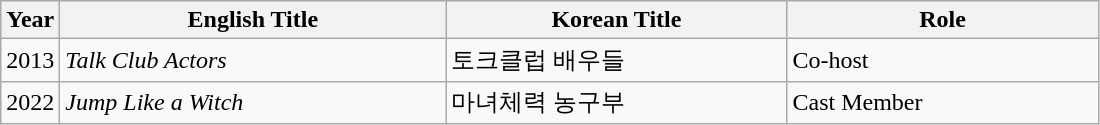<table class="wikitable">
<tr>
<th>Year</th>
<th width = "250pt">English Title</th>
<th width = "220pt">Korean Title</th>
<th width = "200pt">Role</th>
</tr>
<tr>
<td>2013</td>
<td><em>Talk Club Actors</em></td>
<td>토크클럽 배우들</td>
<td>Co-host</td>
</tr>
<tr>
<td>2022</td>
<td><em>Jump Like a Witch</em></td>
<td>마녀체력 농구부</td>
<td>Cast Member</td>
</tr>
</table>
